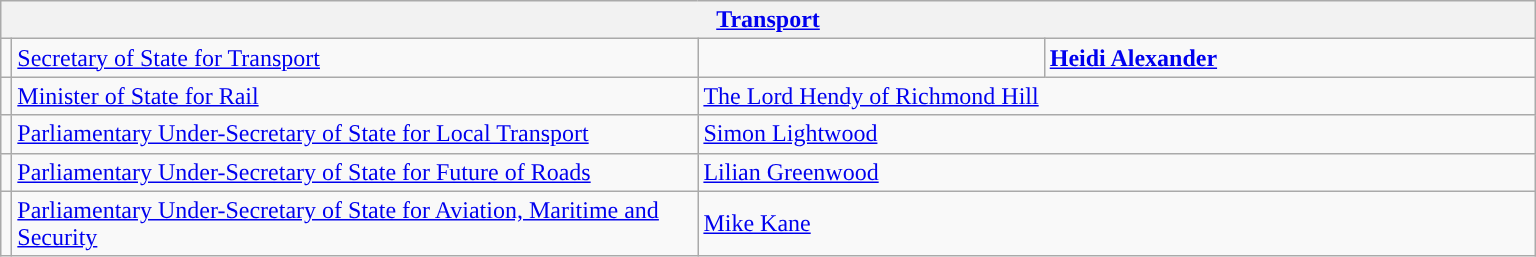<table class="wikitable">
<tr>
<th colspan="4"><a href='#'>Transport</a></th>
</tr>
<tr>
<td style="background: "></td>
<td style="width: 450px;"><a href='#'>Secretary of State for Transport</a></td>
<td style="background: "></td>
<td colspan="2" style="width: 320px;"><strong><a href='#'>Heidi Alexander</a></strong></td>
</tr>
<tr>
<td style="background: "></td>
<td><a href='#'>Minister of State for Rail</a></td>
<td colspan="2"><a href='#'>The Lord Hendy of Richmond Hill</a> </td>
</tr>
<tr>
<td style="background: "></td>
<td><a href='#'>Parliamentary Under-Secretary of State for Local Transport</a></td>
<td colspan="2"><a href='#'>Simon Lightwood</a></td>
</tr>
<tr>
<td style="background: "></td>
<td><a href='#'>Parliamentary Under-Secretary of State for Future of Roads</a></td>
<td colspan="2"><a href='#'>Lilian Greenwood</a></td>
</tr>
<tr>
<td style="background: "></td>
<td><a href='#'>Parliamentary Under-Secretary of State for Aviation, Maritime and Security</a></td>
<td colspan="2"><a href='#'>Mike Kane</a></td>
</tr>
</table>
